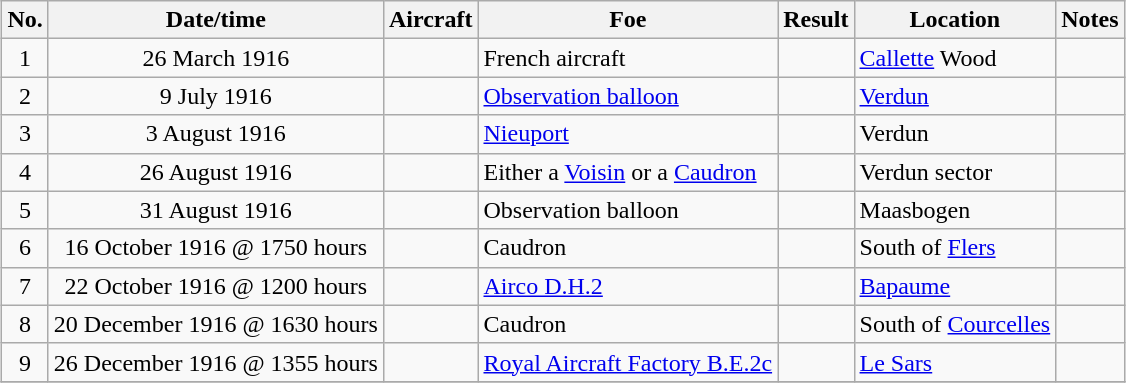<table class="wikitable" border="1" style="margin: 1em auto 1em auto">
<tr>
<th>No.</th>
<th>Date/time</th>
<th>Aircraft</th>
<th>Foe</th>
<th>Result</th>
<th>Location</th>
<th>Notes</th>
</tr>
<tr>
<td align="center">1</td>
<td align="center">26 March 1916</td>
<td></td>
<td>French aircraft</td>
<td></td>
<td><a href='#'>Callette</a> Wood</td>
<td></td>
</tr>
<tr>
<td align="center">2</td>
<td align="center">9 July 1916</td>
<td></td>
<td><a href='#'>Observation balloon</a></td>
<td></td>
<td><a href='#'>Verdun</a></td>
<td></td>
</tr>
<tr>
<td align="center">3</td>
<td align="center">3 August 1916</td>
<td></td>
<td><a href='#'>Nieuport</a></td>
<td></td>
<td>Verdun</td>
<td></td>
</tr>
<tr>
<td align="center">4</td>
<td align="center">26 August 1916</td>
<td></td>
<td>Either a <a href='#'>Voisin</a> or a <a href='#'>Caudron</a></td>
<td></td>
<td>Verdun sector</td>
<td></td>
</tr>
<tr>
<td align="center">5</td>
<td align="center">31 August 1916</td>
<td></td>
<td>Observation balloon</td>
<td></td>
<td>Maasbogen</td>
<td></td>
</tr>
<tr>
<td align="center">6</td>
<td align="center">16 October 1916 @ 1750 hours</td>
<td></td>
<td>Caudron</td>
<td></td>
<td>South of <a href='#'>Flers</a></td>
<td></td>
</tr>
<tr>
<td align="center">7</td>
<td align="center">22 October 1916 @ 1200 hours</td>
<td></td>
<td><a href='#'>Airco D.H.2</a></td>
<td></td>
<td><a href='#'>Bapaume</a></td>
<td></td>
</tr>
<tr>
<td align="center">8</td>
<td align="center">20 December 1916 @ 1630 hours</td>
<td></td>
<td>Caudron</td>
<td></td>
<td>South of <a href='#'>Courcelles</a></td>
<td></td>
</tr>
<tr>
<td align="center">9</td>
<td align="center">26 December 1916 @ 1355 hours</td>
<td></td>
<td><a href='#'>Royal Aircraft Factory B.E.2c</a></td>
<td></td>
<td><a href='#'>Le Sars</a></td>
<td></td>
</tr>
<tr>
</tr>
</table>
